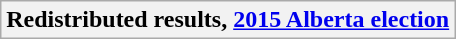<table class="wikitable">
<tr>
<th colspan="5" align=center>Redistributed results, <a href='#'>2015 Alberta election</a><br>






</th>
</tr>
</table>
